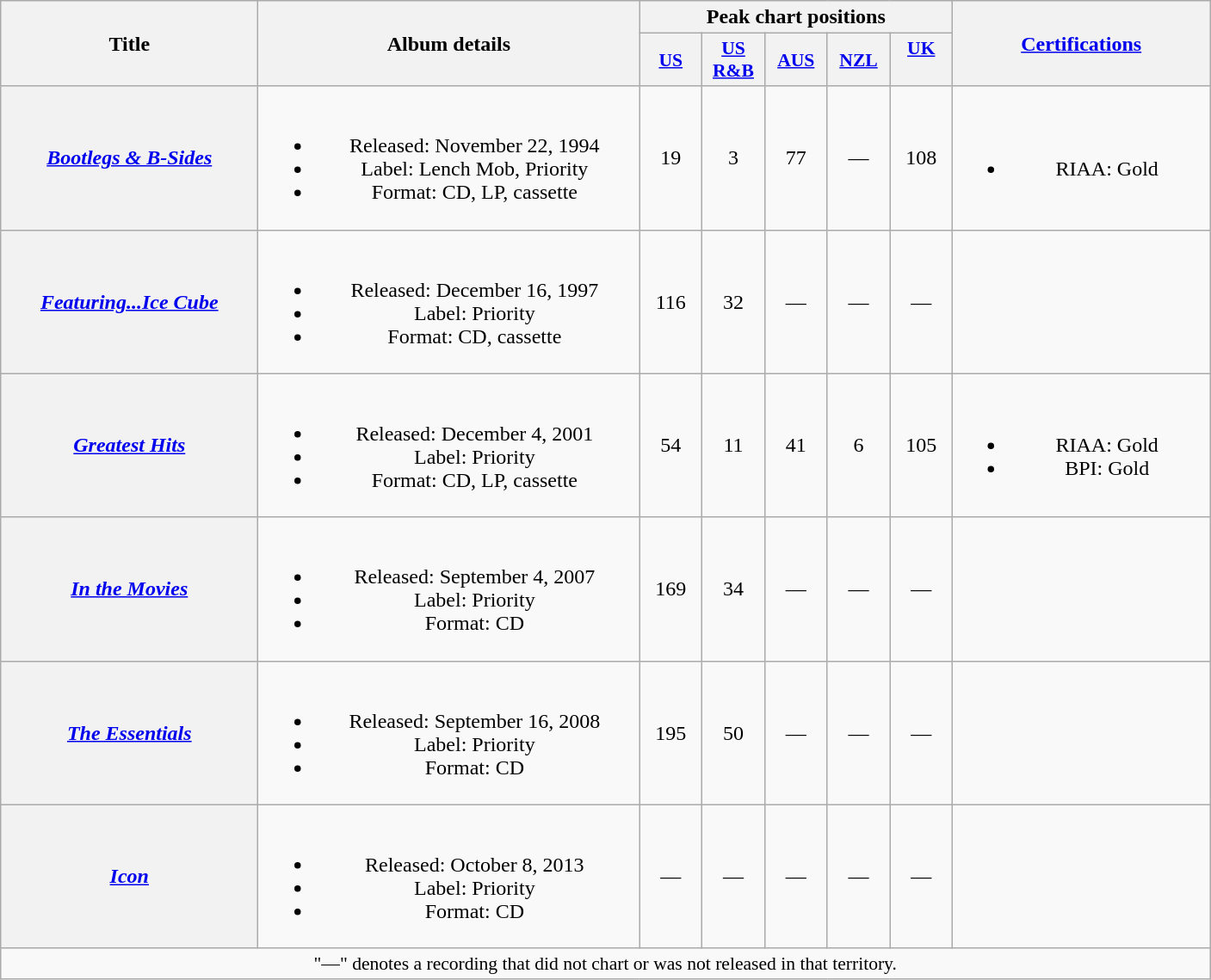<table class="wikitable plainrowheaders" style="text-align:center;">
<tr>
<th scope="col" rowspan="2" style="width:12em;">Title</th>
<th scope="col" rowspan="2" style="width:18em;">Album details</th>
<th scope="col" colspan="5">Peak chart positions</th>
<th scope="col" rowspan="2" style="width:12em;"><a href='#'>Certifications</a></th>
</tr>
<tr>
<th scope="col" style="width:2.9em;font-size:90%;"><a href='#'>US</a><br></th>
<th scope="col" style="width:2.9em;font-size:90%;"><a href='#'>US<br>R&B</a><br></th>
<th scope="col" style="width:2.9em;font-size:90%;"><a href='#'>AUS</a><br></th>
<th scope="col" style="width:2.9em;font-size:90%;"><a href='#'>NZL</a><br></th>
<th scope="col" style="width:2.9em;font-size:90%;"><a href='#'>UK</a><br><br></th>
</tr>
<tr>
<th scope="row"><em><a href='#'>Bootlegs & B-Sides</a></em></th>
<td><br><ul><li>Released: November 22, 1994</li><li>Label: Lench Mob, Priority</li><li>Format: CD, LP, cassette</li></ul></td>
<td>19</td>
<td>3</td>
<td>77</td>
<td>—</td>
<td>108</td>
<td><br><ul><li>RIAA: Gold</li></ul></td>
</tr>
<tr>
<th scope="row"><em><a href='#'>Featuring...Ice Cube</a></em></th>
<td><br><ul><li>Released: December 16, 1997</li><li>Label: Priority</li><li>Format: CD, cassette</li></ul></td>
<td>116</td>
<td>32</td>
<td>—</td>
<td>—</td>
<td>—</td>
<td></td>
</tr>
<tr>
<th scope="row"><em><a href='#'>Greatest Hits</a></em></th>
<td><br><ul><li>Released: December 4, 2001</li><li>Label: Priority</li><li>Format: CD, LP, cassette</li></ul></td>
<td>54</td>
<td>11</td>
<td>41</td>
<td>6</td>
<td>105</td>
<td><br><ul><li>RIAA: Gold</li><li>BPI: Gold</li></ul></td>
</tr>
<tr>
<th scope="row"><em><a href='#'>In the Movies</a></em></th>
<td><br><ul><li>Released: September 4, 2007</li><li>Label: Priority</li><li>Format: CD</li></ul></td>
<td>169</td>
<td>34</td>
<td>—</td>
<td>—</td>
<td>—</td>
<td></td>
</tr>
<tr>
<th scope="row"><em><a href='#'>The Essentials</a></em></th>
<td><br><ul><li>Released: September 16, 2008</li><li>Label: Priority</li><li>Format: CD</li></ul></td>
<td>195</td>
<td>50</td>
<td>—</td>
<td>—</td>
<td>—</td>
<td></td>
</tr>
<tr>
<th scope="row"><em><a href='#'>Icon</a></em></th>
<td><br><ul><li>Released: October 8, 2013</li><li>Label: Priority</li><li>Format: CD</li></ul></td>
<td>—</td>
<td>—</td>
<td>—</td>
<td>—</td>
<td>—</td>
<td></td>
</tr>
<tr>
<td colspan="14" style="font-size:90%">"—" denotes a recording that did not chart or was not released in that territory.</td>
</tr>
</table>
